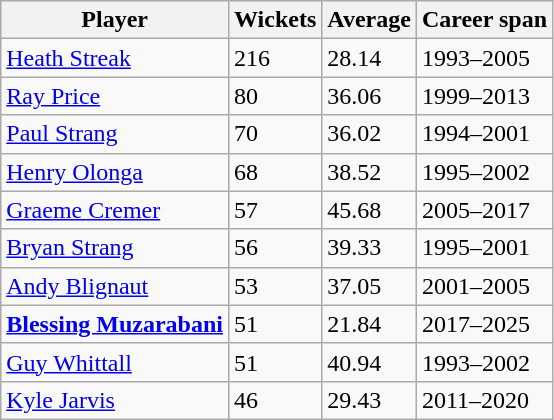<table class="wikitable">
<tr>
<th>Player</th>
<th>Wickets</th>
<th>Average</th>
<th>Career span</th>
</tr>
<tr>
<td><a href='#'>Heath Streak</a></td>
<td>216</td>
<td>28.14</td>
<td>1993–2005</td>
</tr>
<tr>
<td><a href='#'>Ray Price</a></td>
<td>80</td>
<td>36.06</td>
<td>1999–2013</td>
</tr>
<tr>
<td><a href='#'>Paul Strang</a></td>
<td>70</td>
<td>36.02</td>
<td>1994–2001</td>
</tr>
<tr>
<td><a href='#'>Henry Olonga</a></td>
<td>68</td>
<td>38.52</td>
<td>1995–2002</td>
</tr>
<tr>
<td><a href='#'>Graeme Cremer</a></td>
<td>57</td>
<td>45.68</td>
<td>2005–2017</td>
</tr>
<tr>
<td><a href='#'>Bryan Strang</a></td>
<td>56</td>
<td>39.33</td>
<td>1995–2001</td>
</tr>
<tr>
<td><a href='#'>Andy Blignaut</a></td>
<td>53</td>
<td>37.05</td>
<td>2001–2005</td>
</tr>
<tr>
<td><strong><a href='#'>Blessing Muzarabani</a></strong></td>
<td>51</td>
<td>21.84</td>
<td>2017–2025</td>
</tr>
<tr>
<td><a href='#'>Guy Whittall</a></td>
<td>51</td>
<td>40.94</td>
<td>1993–2002</td>
</tr>
<tr>
<td><a href='#'>Kyle Jarvis</a></td>
<td>46</td>
<td>29.43</td>
<td>2011–2020</td>
</tr>
</table>
